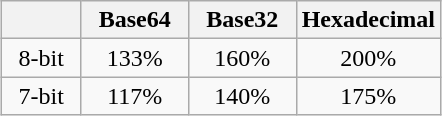<table class="wikitable" style="width:40ex; text-align: center; margin: 0 auto 0 auto;">
<tr>
<th width="33%"></th>
<th width="33%">Base64</th>
<th width="33%">Base32</th>
<th width="33%">Hexadecimal</th>
</tr>
<tr>
<td>8-bit</td>
<td>133%</td>
<td>160%</td>
<td>200%</td>
</tr>
<tr>
<td>7-bit</td>
<td>117%</td>
<td>140%</td>
<td>175%</td>
</tr>
</table>
